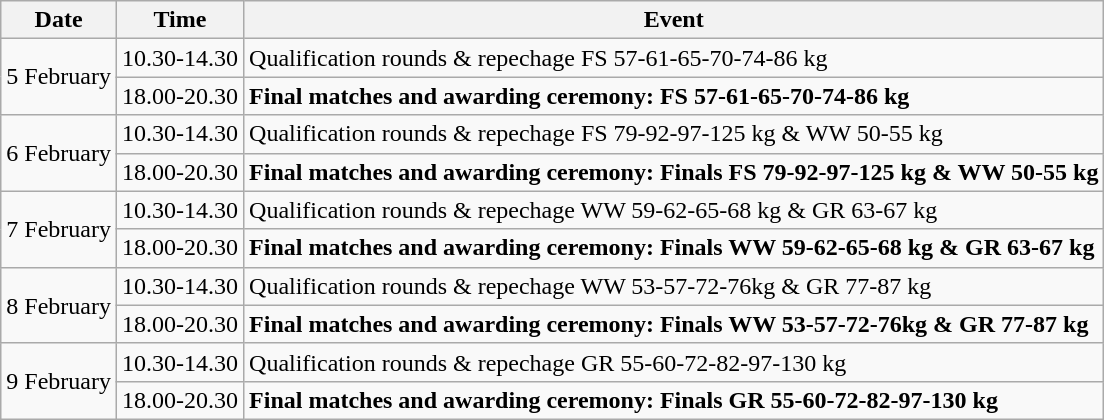<table class=wikitable>
<tr>
<th>Date</th>
<th>Time</th>
<th>Event</th>
</tr>
<tr>
<td rowspan="2">5 February</td>
<td>10.30-14.30</td>
<td>Qualification rounds & repechage FS 57-61-65-70-74-86 kg</td>
</tr>
<tr>
<td>18.00-20.30</td>
<td><strong>Final matches and awarding ceremony: FS 57-61-65-70-74-86 kg</strong></td>
</tr>
<tr>
<td rowspan="2">6 February</td>
<td>10.30-14.30</td>
<td>Qualification rounds & repechage FS 79-92-97-125 kg & WW 50-55 kg</td>
</tr>
<tr>
<td>18.00-20.30</td>
<td><strong>Final matches and awarding ceremony: Finals FS 79-92-97-125 kg & WW 50-55 kg</strong></td>
</tr>
<tr>
<td rowspan="2">7 February</td>
<td>10.30-14.30</td>
<td>Qualification rounds & repechage WW 59-62-65-68 kg & GR 63-67 kg</td>
</tr>
<tr>
<td>18.00-20.30</td>
<td><strong>Final matches and awarding ceremony: Finals WW 59-62-65-68 kg & GR 63-67 kg</strong></td>
</tr>
<tr>
<td rowspan="2">8 February</td>
<td>10.30-14.30</td>
<td>Qualification rounds & repechage WW 53-57-72-76kg & GR 77-87 kg</td>
</tr>
<tr>
<td>18.00-20.30</td>
<td><strong>Final matches and awarding ceremony: Finals WW 53-57-72-76kg & GR 77-87 kg</strong></td>
</tr>
<tr>
<td rowspan="2">9 February</td>
<td>10.30-14.30</td>
<td>Qualification rounds & repechage GR 55-60-72-82-97-130 kg</td>
</tr>
<tr>
<td>18.00-20.30</td>
<td><strong>Final matches and awarding ceremony: Finals GR 55-60-72-82-97-130 kg</strong></td>
</tr>
</table>
